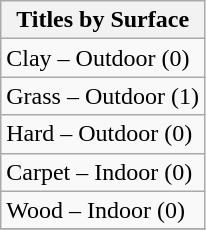<table class="wikitable" style="display:inline-table;">
<tr>
<th>Titles by Surface</th>
</tr>
<tr>
<td>Clay – Outdoor (0)</td>
</tr>
<tr>
<td>Grass – Outdoor (1)</td>
</tr>
<tr>
<td>Hard – Outdoor (0)</td>
</tr>
<tr>
<td>Carpet – Indoor (0)</td>
</tr>
<tr>
<td>Wood – Indoor (0)</td>
</tr>
<tr>
</tr>
</table>
